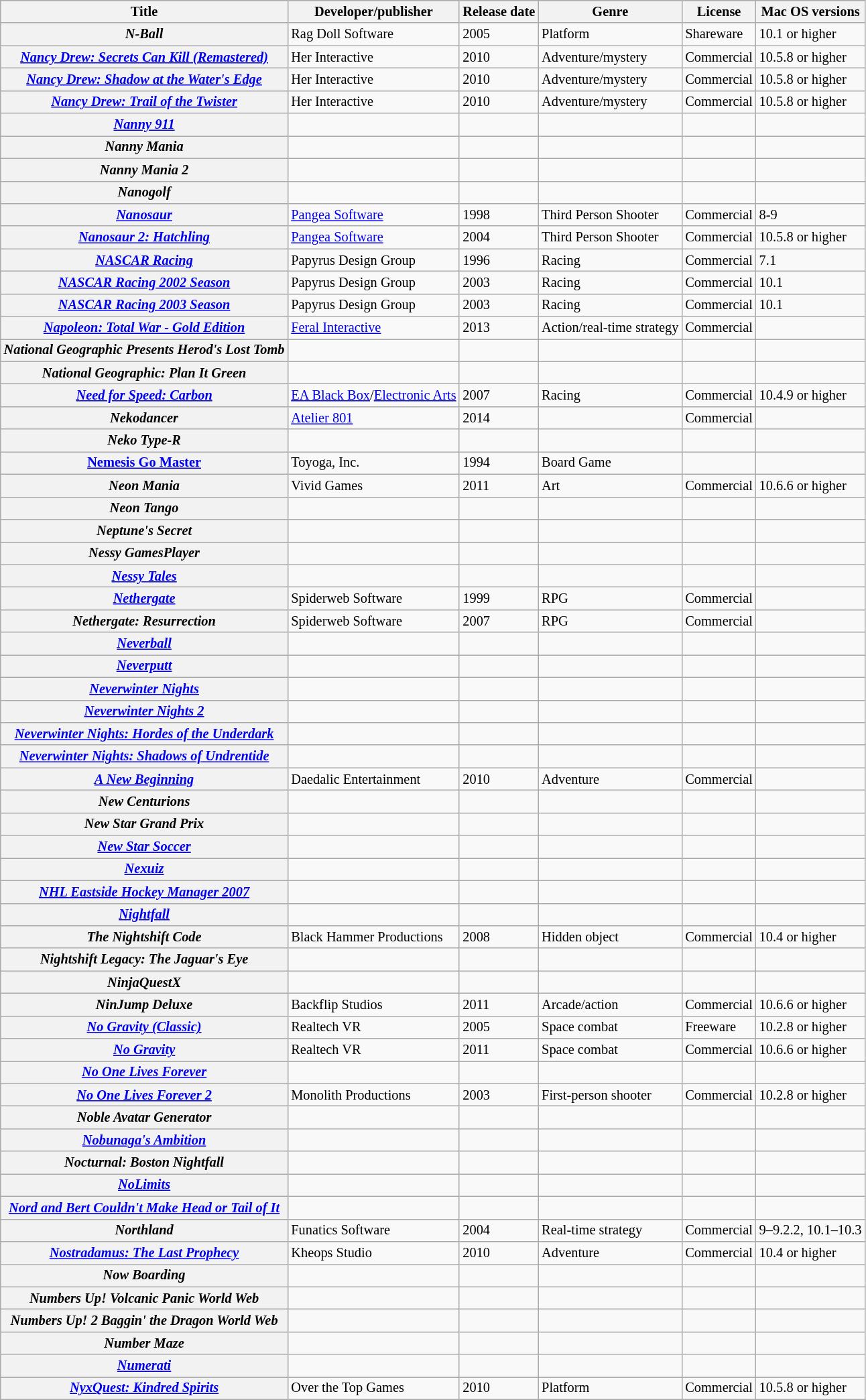<table class="wikitable sortable" style="font-size: 85%; text-align: left;">
<tr style="background: #ececec">
<th>Title</th>
<th>Developer/publisher</th>
<th>Release date</th>
<th>Genre</th>
<th>License</th>
<th>Mac OS versions</th>
</tr>
<tr>
<th><em>N-Ball</em></th>
<td>Rag Doll Software</td>
<td>2005</td>
<td>Platform</td>
<td>Shareware</td>
<td>10.1 or higher</td>
</tr>
<tr>
<th><em><a href='#'>Nancy Drew: Secrets Can Kill (Remastered)</a></em></th>
<td>Her Interactive</td>
<td>2010</td>
<td>Adventure/mystery</td>
<td>Commercial</td>
<td>10.5.8 or higher</td>
</tr>
<tr>
<th><em><a href='#'>Nancy Drew: Shadow at the Water's Edge</a></em></th>
<td>Her Interactive</td>
<td>2010</td>
<td>Adventure/mystery</td>
<td>Commercial</td>
<td>10.5.8 or higher</td>
</tr>
<tr>
<th><em><a href='#'>Nancy Drew: Trail of the Twister</a></em></th>
<td>Her Interactive</td>
<td>2010</td>
<td>Adventure/mystery</td>
<td>Commercial</td>
<td>10.5.8 or higher</td>
</tr>
<tr>
<th><em><a href='#'>Nanny 911</a></em></th>
<td></td>
<td></td>
<td></td>
<td></td>
<td></td>
</tr>
<tr>
<th><em>Nanny Mania</em></th>
<td></td>
<td></td>
<td></td>
<td></td>
<td></td>
</tr>
<tr>
<th><em>Nanny Mania 2</em></th>
<td></td>
<td></td>
<td></td>
<td></td>
<td></td>
</tr>
<tr>
<th><em>Nanogolf</em></th>
<td></td>
<td></td>
<td></td>
<td></td>
<td></td>
</tr>
<tr>
<th><em><a href='#'>Nanosaur</a></em></th>
<td><a href='#'>Pangea Software</a></td>
<td>1998</td>
<td>Third Person Shooter</td>
<td>Commercial</td>
<td>8-9</td>
</tr>
<tr>
<th><em><a href='#'>Nanosaur 2: Hatchling</a></em></th>
<td><a href='#'>Pangea Software</a></td>
<td>2004</td>
<td>Third Person Shooter</td>
<td>Commercial</td>
<td>10.5.8 or higher</td>
</tr>
<tr>
<th><em><a href='#'>NASCAR Racing</a></em></th>
<td>Papyrus Design Group</td>
<td>1996</td>
<td>Racing</td>
<td>Commercial</td>
<td>7.1</td>
</tr>
<tr>
<th><em><a href='#'>NASCAR Racing 2002 Season</a></em></th>
<td>Papyrus Design Group</td>
<td>2003</td>
<td>Racing</td>
<td>Commercial</td>
<td>10.1</td>
</tr>
<tr>
<th><em><a href='#'>NASCAR Racing 2003 Season</a></em></th>
<td>Papyrus Design Group</td>
<td>2003</td>
<td>Racing</td>
<td>Commercial</td>
<td>10.1</td>
</tr>
<tr>
<th><em><a href='#'>Napoleon: Total War - Gold Edition</a></em></th>
<td><a href='#'>Feral Interactive</a></td>
<td>2013</td>
<td>Action/real-time strategy</td>
<td>Commercial</td>
<td></td>
</tr>
<tr>
<th><em>National Geographic Presents Herod's Lost Tomb</em></th>
<td></td>
<td></td>
<td></td>
<td></td>
<td></td>
</tr>
<tr>
<th><em>National Geographic: Plan It Green</em></th>
<td></td>
<td></td>
<td></td>
<td></td>
<td></td>
</tr>
<tr>
<th><em><a href='#'>Need for Speed: Carbon</a></em></th>
<td><a href='#'>EA Black Box</a>/<a href='#'>Electronic Arts</a></td>
<td>2007</td>
<td>Racing</td>
<td>Commercial</td>
<td>10.4.9 or higher</td>
</tr>
<tr>
<th><em>Nekodancer</em></th>
<td><a href='#'>Atelier 801</a></td>
<td>2014</td>
<td></td>
<td>Commercial</td>
<td></td>
</tr>
<tr>
<th><em>Neko Type-R</em></th>
<td></td>
<td></td>
<td></td>
<td></td>
<td></td>
</tr>
<tr>
<th><a href='#'>Nemesis Go Master</a></th>
<td>Toyoga, Inc.</td>
<td>1994</td>
<td>Board Game</td>
<td></td>
<td></td>
</tr>
<tr>
<th><em>Neon Mania</em></th>
<td>Vivid Games</td>
<td>2011</td>
<td>Art</td>
<td>Commercial</td>
<td>10.6.6 or higher</td>
</tr>
<tr>
<th><em>Neon Tango</em></th>
<td></td>
<td></td>
<td></td>
<td></td>
<td></td>
</tr>
<tr>
<th><em>Neptune's Secret</em></th>
<td></td>
<td></td>
<td></td>
<td></td>
<td></td>
</tr>
<tr>
<th><em>Nessy GamesPlayer</em></th>
<td></td>
<td></td>
<td></td>
<td></td>
<td></td>
</tr>
<tr>
<th><em><a href='#'>Nessy Tales</a></em></th>
<td></td>
<td></td>
<td></td>
<td></td>
<td></td>
</tr>
<tr>
<th><em><a href='#'>Nethergate</a></em></th>
<td>Spiderweb Software</td>
<td>1999</td>
<td>RPG</td>
<td>Commercial</td>
<td></td>
</tr>
<tr>
<th><em>Nethergate: Resurrection</em></th>
<td>Spiderweb Software</td>
<td>2007</td>
<td>RPG</td>
<td>Commercial</td>
<td></td>
</tr>
<tr>
<th><em><a href='#'>Neverball</a></em></th>
<td></td>
<td></td>
<td></td>
<td></td>
<td></td>
</tr>
<tr>
<th><em><a href='#'>Neverputt</a></em></th>
<td></td>
<td></td>
<td></td>
<td></td>
<td></td>
</tr>
<tr>
<th><em><a href='#'>Neverwinter Nights</a></em></th>
<td></td>
<td></td>
<td></td>
<td></td>
<td></td>
</tr>
<tr>
<th><em><a href='#'>Neverwinter Nights 2</a></em></th>
<td></td>
<td></td>
<td></td>
<td></td>
<td></td>
</tr>
<tr>
<th><em><a href='#'>Neverwinter Nights: Hordes of the Underdark</a></em></th>
<td></td>
<td></td>
<td></td>
<td></td>
<td></td>
</tr>
<tr>
<th><em><a href='#'>Neverwinter Nights: Shadows of Undrentide</a></em></th>
<td></td>
<td></td>
<td></td>
<td></td>
<td></td>
</tr>
<tr>
<th><em><a href='#'>A New Beginning</a></em></th>
<td>Daedalic Entertainment</td>
<td>2010</td>
<td>Adventure</td>
<td>Commercial</td>
<td></td>
</tr>
<tr>
<th><em>New Centurions</em></th>
<td></td>
<td></td>
<td></td>
<td></td>
<td></td>
</tr>
<tr>
<th><em>New Star Grand Prix</em></th>
<td></td>
<td></td>
<td></td>
<td></td>
<td></td>
</tr>
<tr>
<th><em><a href='#'>New Star Soccer</a></em></th>
<td></td>
<td></td>
<td></td>
<td></td>
<td></td>
</tr>
<tr>
<th><em><a href='#'>Nexuiz</a></em></th>
<td></td>
<td></td>
<td></td>
<td></td>
<td></td>
</tr>
<tr>
<th><em><a href='#'>NHL Eastside Hockey Manager 2007</a></em></th>
<td></td>
<td></td>
<td></td>
<td></td>
<td></td>
</tr>
<tr>
<th><em><a href='#'>Nightfall</a></em></th>
<td></td>
<td></td>
<td></td>
<td></td>
<td></td>
</tr>
<tr>
<th><em>The Nightshift Code</em></th>
<td>Black Hammer Productions</td>
<td>2008</td>
<td>Hidden object</td>
<td>Commercial</td>
<td>10.4 or higher</td>
</tr>
<tr>
<th><em>Nightshift Legacy: The Jaguar's Eye</em></th>
<td></td>
<td></td>
<td></td>
<td></td>
<td></td>
</tr>
<tr>
<th><em>NinjaQuestX</em></th>
<td></td>
<td></td>
<td></td>
<td></td>
<td></td>
</tr>
<tr>
<th><em>NinJump Deluxe</em></th>
<td>Backflip Studios</td>
<td>2011</td>
<td>Arcade/action</td>
<td>Commercial</td>
<td>10.6.6 or higher</td>
</tr>
<tr>
<th><em><a href='#'>No Gravity (Classic)</a></em></th>
<td>Realtech VR</td>
<td>2005</td>
<td>Space combat</td>
<td>Freeware</td>
<td>10.2.8 or higher</td>
</tr>
<tr>
<th><em><a href='#'>No Gravity</a></em></th>
<td>Realtech VR</td>
<td>2011</td>
<td>Space combat</td>
<td>Commercial</td>
<td>10.6.6 or higher</td>
</tr>
<tr>
<th><em><a href='#'>No One Lives Forever</a></em></th>
<td></td>
<td></td>
<td></td>
<td></td>
<td></td>
</tr>
<tr>
<th><em><a href='#'>No One Lives Forever 2</a></em></th>
<td>Monolith Productions</td>
<td>2003</td>
<td>First-person shooter</td>
<td>Commercial</td>
<td>10.2.8 or higher</td>
</tr>
<tr>
<th><em>Noble Avatar Generator</em></th>
<td></td>
<td></td>
<td></td>
<td></td>
<td></td>
</tr>
<tr>
<th><em><a href='#'>Nobunaga's Ambition</a></em></th>
<td></td>
<td></td>
<td></td>
<td></td>
<td></td>
</tr>
<tr>
<th><em>Nocturnal: Boston Nightfall</em></th>
<td></td>
<td></td>
<td></td>
<td></td>
<td></td>
</tr>
<tr>
<th><em><a href='#'>NoLimits</a></em></th>
<td></td>
<td></td>
<td></td>
<td></td>
<td></td>
</tr>
<tr>
<th><em><a href='#'>Nord and Bert Couldn't Make Head or Tail of It</a></em></th>
<td></td>
<td></td>
<td></td>
<td></td>
<td></td>
</tr>
<tr>
<th><em>Northland</em></th>
<td>Funatics Software</td>
<td>2004</td>
<td>Real-time strategy</td>
<td>Commercial</td>
<td>9–9.2.2, 10.1–10.3</td>
</tr>
<tr>
<th><em><a href='#'>Nostradamus: The Last Prophecy</a></em></th>
<td>Kheops Studio</td>
<td>2010</td>
<td>Adventure</td>
<td>Commercial</td>
<td>10.4 or higher</td>
</tr>
<tr>
<th><em>Now Boarding</em></th>
<td></td>
<td></td>
<td></td>
<td></td>
<td></td>
</tr>
<tr>
<th><em>Numbers Up! Volcanic Panic World Web</em></th>
<td></td>
<td></td>
<td></td>
<td></td>
<td></td>
</tr>
<tr>
<th><em>Numbers Up! 2 Baggin' the Dragon World Web</em></th>
<td></td>
<td></td>
<td></td>
<td></td>
<td></td>
</tr>
<tr>
<th><em>Number Maze</em></th>
<td></td>
<td></td>
<td></td>
<td></td>
<td></td>
</tr>
<tr>
<th><em><a href='#'>Numerati</a></em></th>
<td></td>
<td></td>
<td></td>
<td></td>
<td></td>
</tr>
<tr>
<th><em><a href='#'>NyxQuest: Kindred Spirits</a></em></th>
<td>Over the Top Games</td>
<td>2010</td>
<td>Platform</td>
<td>Commercial</td>
<td>10.5.8 or higher</td>
</tr>
</table>
